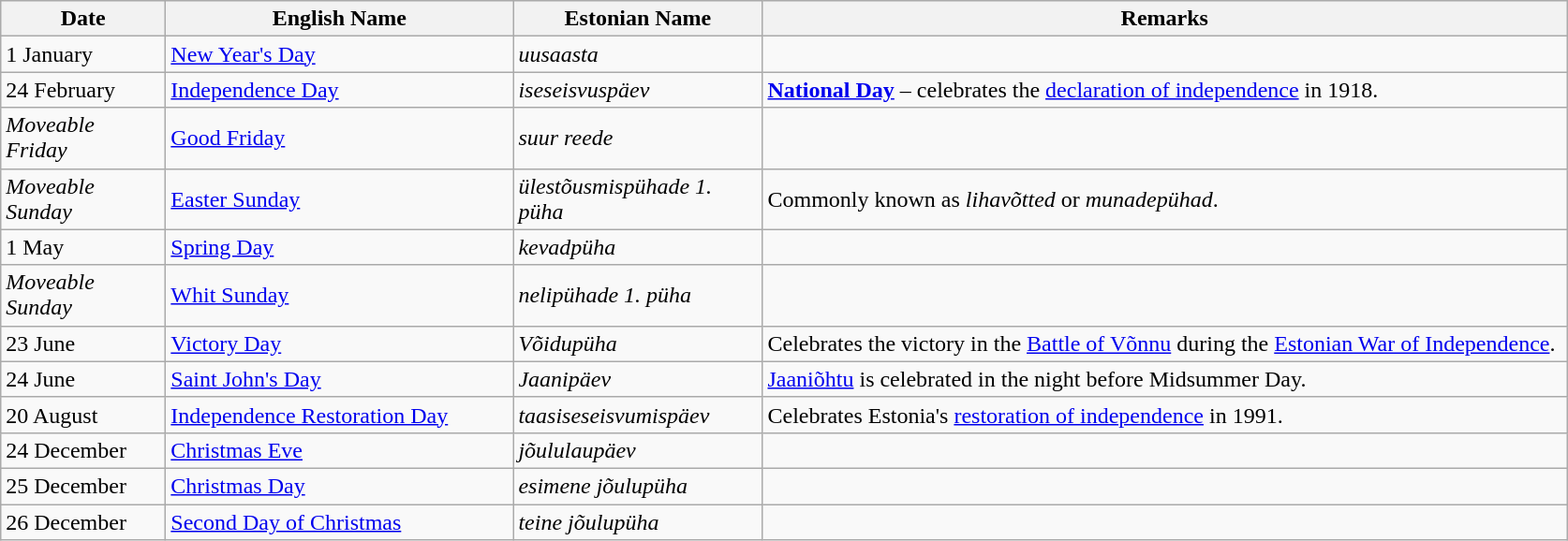<table class="wikitable" style="font-size: 100%; width="100%>
<tr style="background: #ececec;">
<th width="110px">Date</th>
<th width="240px">English Name</th>
<th width="170px">Estonian Name</th>
<th width="565px">Remarks</th>
</tr>
<tr>
<td>1 January</td>
<td><a href='#'>New Year's Day</a></td>
<td><em>uusaasta</em></td>
<td></td>
</tr>
<tr>
<td>24 February</td>
<td><a href='#'>Independence Day</a></td>
<td><em>iseseisvuspäev</em></td>
<td><strong><a href='#'>National Day</a></strong> – celebrates the <a href='#'>declaration of independence</a> in 1918.</td>
</tr>
<tr>
<td><em>Moveable Friday</em></td>
<td><a href='#'>Good Friday</a></td>
<td><em>suur reede</em></td>
<td></td>
</tr>
<tr>
<td><em>Moveable Sunday</em></td>
<td><a href='#'>Easter Sunday</a></td>
<td><em>ülestõusmispühade 1. püha</em></td>
<td>Commonly known as <em>lihavõtted</em> or <em>munadepühad</em>.</td>
</tr>
<tr>
<td>1 May</td>
<td><a href='#'>Spring Day</a></td>
<td><em>kevadpüha</em></td>
<td></td>
</tr>
<tr>
<td><em>Moveable Sunday</em></td>
<td><a href='#'>Whit Sunday</a></td>
<td><em>nelipühade 1. püha</em></td>
<td></td>
</tr>
<tr>
<td>23 June</td>
<td><a href='#'>Victory Day</a></td>
<td><em>Võidupüha</em></td>
<td>Celebrates the victory in the <a href='#'>Battle of Võnnu</a> during the <a href='#'>Estonian War of Independence</a>.</td>
</tr>
<tr>
<td>24 June</td>
<td><a href='#'>Saint John's Day</a></td>
<td><em>Jaanipäev</em></td>
<td><a href='#'>Jaaniõhtu</a> is celebrated in the night before Midsummer Day.</td>
</tr>
<tr>
<td>20 August</td>
<td><a href='#'>Independence Restoration Day</a></td>
<td><em>taasiseseisvumispäev</em></td>
<td>Celebrates Estonia's <a href='#'>restoration of independence</a> in 1991.</td>
</tr>
<tr>
<td>24 December</td>
<td><a href='#'>Christmas Eve</a></td>
<td><em>jõululaupäev</em></td>
<td></td>
</tr>
<tr>
<td>25 December</td>
<td><a href='#'>Christmas Day</a></td>
<td><em>esimene jõulupüha</em></td>
<td></td>
</tr>
<tr>
<td>26 December</td>
<td><a href='#'>Second Day of Christmas</a></td>
<td><em>teine jõulupüha</em></td>
<td></td>
</tr>
</table>
